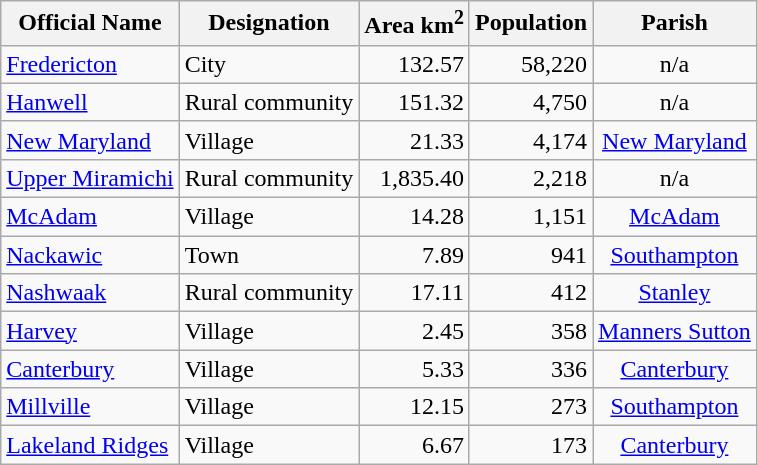<table class="wikitable">
<tr>
<th>Official Name</th>
<th>Designation</th>
<th>Area km<sup>2</sup></th>
<th>Population</th>
<th>Parish</th>
</tr>
<tr>
<td><a href='#'>Fredericton</a></td>
<td>City</td>
<td align="right">132.57</td>
<td align="right">58,220</td>
<td align="center">n/a</td>
</tr>
<tr>
<td><a href='#'>Hanwell</a></td>
<td>Rural community</td>
<td align="right">151.32</td>
<td align="right">4,750</td>
<td align="center">n/a</td>
</tr>
<tr>
<td><a href='#'>New Maryland</a></td>
<td>Village</td>
<td align="right">21.33</td>
<td align="right">4,174</td>
<td align="center"><a href='#'>New Maryland</a></td>
</tr>
<tr>
<td><a href='#'>Upper Miramichi</a></td>
<td>Rural community</td>
<td align="right">1,835.40</td>
<td align="right">2,218</td>
<td align="center">n/a</td>
</tr>
<tr>
<td><a href='#'>McAdam</a></td>
<td>Village</td>
<td align="right">14.28</td>
<td align="right">1,151</td>
<td align="center"><a href='#'>McAdam</a></td>
</tr>
<tr>
<td><a href='#'>Nackawic</a></td>
<td>Town</td>
<td align="right">7.89</td>
<td align="right">941</td>
<td align="center"><a href='#'>Southampton</a></td>
</tr>
<tr>
<td><a href='#'>Nashwaak</a></td>
<td>Rural community</td>
<td align="right">17.11</td>
<td align="right">412</td>
<td align="center"><a href='#'>Stanley</a></td>
</tr>
<tr>
<td><a href='#'>Harvey</a></td>
<td>Village</td>
<td align="right">2.45</td>
<td align="right">358</td>
<td align="center"><a href='#'>Manners Sutton</a></td>
</tr>
<tr>
<td><a href='#'>Canterbury</a></td>
<td>Village</td>
<td align="right">5.33</td>
<td align="right">336</td>
<td align="center"><a href='#'>Canterbury</a></td>
</tr>
<tr>
<td><a href='#'>Millville</a></td>
<td>Village</td>
<td align="right">12.15</td>
<td align="right">273</td>
<td align="center"><a href='#'>Southampton</a></td>
</tr>
<tr>
<td><a href='#'>Lakeland Ridges</a></td>
<td>Village</td>
<td align="right">6.67</td>
<td align="right">173</td>
<td align="center"><a href='#'>Canterbury</a></td>
</tr>
</table>
